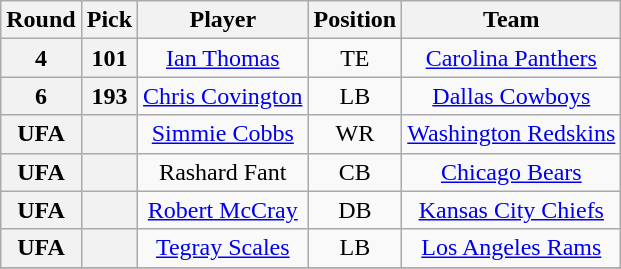<table class="wikitable" style="text-align:center;">
<tr>
<th>Round</th>
<th>Pick</th>
<th>Player</th>
<th>Position</th>
<th>Team</th>
</tr>
<tr>
<th>4</th>
<th>101</th>
<td><a href='#'>Ian Thomas</a></td>
<td>TE</td>
<td><a href='#'>Carolina Panthers</a></td>
</tr>
<tr>
<th>6</th>
<th>193</th>
<td><a href='#'>Chris Covington</a></td>
<td>LB</td>
<td><a href='#'>Dallas Cowboys</a></td>
</tr>
<tr>
<th>UFA</th>
<th></th>
<td><a href='#'>Simmie Cobbs</a></td>
<td>WR</td>
<td><a href='#'>Washington Redskins</a></td>
</tr>
<tr>
<th>UFA</th>
<th></th>
<td>Rashard Fant</td>
<td>CB</td>
<td><a href='#'>Chicago Bears</a></td>
</tr>
<tr>
<th>UFA</th>
<th></th>
<td><a href='#'>Robert McCray</a></td>
<td>DB</td>
<td><a href='#'>Kansas City Chiefs</a></td>
</tr>
<tr>
<th>UFA</th>
<th></th>
<td><a href='#'>Tegray Scales</a></td>
<td>LB</td>
<td><a href='#'>Los Angeles Rams</a></td>
</tr>
<tr>
</tr>
</table>
